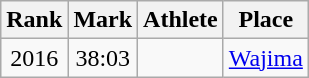<table class="wikitable sortable" style="text-align:center;">
<tr>
<th>Rank</th>
<th>Mark</th>
<th>Athlete</th>
<th>Place</th>
</tr>
<tr>
<td>2016</td>
<td>38:03</td>
<td align=left></td>
<td><a href='#'>Wajima</a></td>
</tr>
</table>
